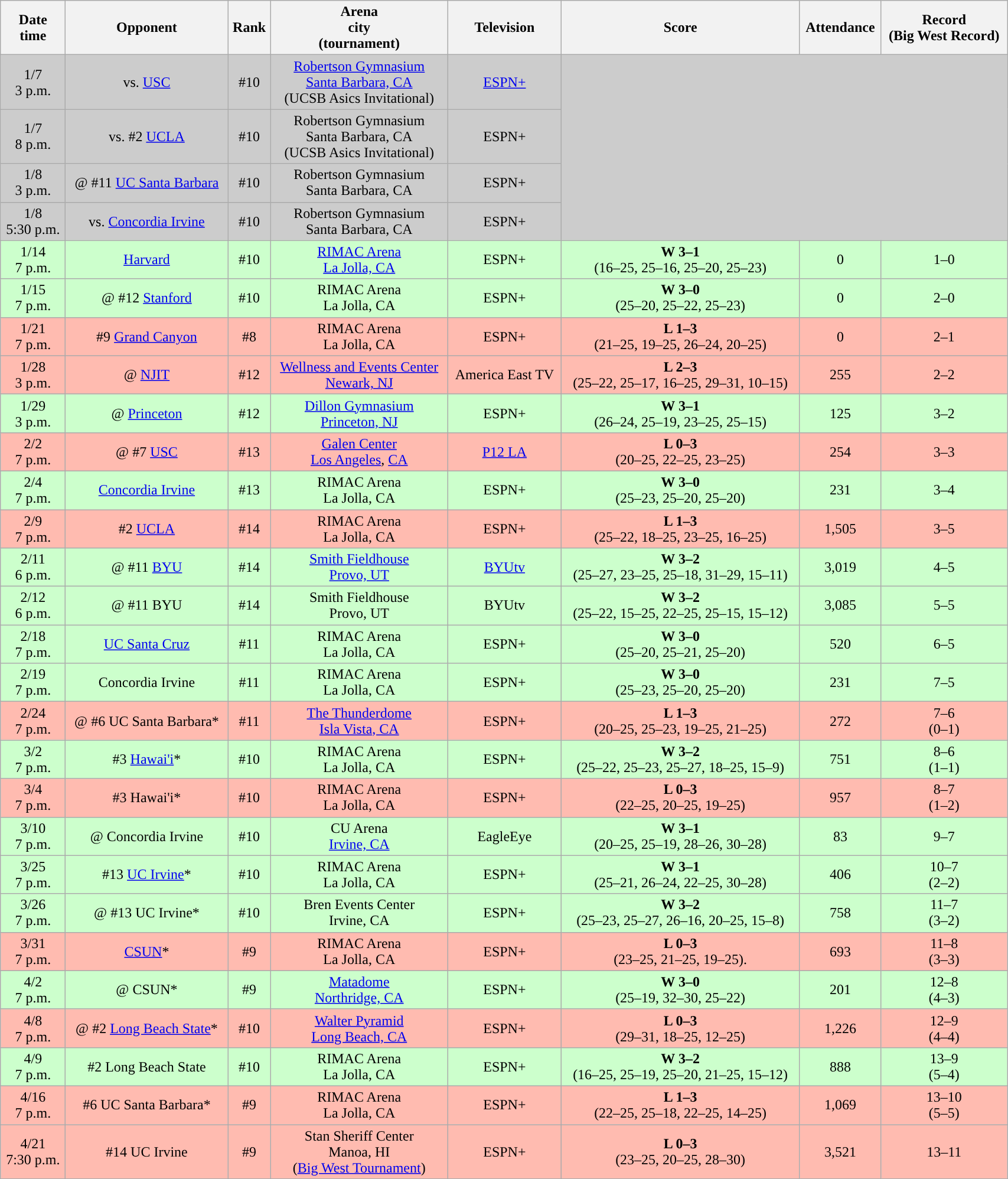<table class="wikitable sortable" style="width:90%">
<tr>
<th>Date<br>time</th>
<th>Opponent</th>
<th>Rank</th>
<th>Arena<br>city<br>(tournament)</th>
<th>Television</th>
<th>Score</th>
<th>Attendance</th>
<th>Record<br>(Big West Record)</th>
</tr>
<tr align="center" bgcolor="#cccccc">
<td>1/7<br>3 p.m.</td>
<td>vs. <a href='#'>USC</a></td>
<td>#10</td>
<td><a href='#'>Robertson Gymnasium</a><br><a href='#'>Santa Barbara, CA</a><br>(UCSB Asics Invitational)</td>
<td><a href='#'>ESPN+</a></td>
<td rowspan="4" colspan=3></td>
</tr>
<tr align="center" bgcolor="#cccccc">
<td>1/7<br>8 p.m.</td>
<td>vs. #2 <a href='#'>UCLA</a></td>
<td>#10</td>
<td>Robertson Gymnasium<br>Santa Barbara, CA<br>(UCSB Asics Invitational)</td>
<td>ESPN+</td>
</tr>
<tr align="center" bgcolor="#cccccc">
<td>1/8<br>3 p.m.</td>
<td>@ #11 <a href='#'>UC Santa Barbara</a></td>
<td>#10</td>
<td>Robertson Gymnasium<br>Santa Barbara, CA</td>
<td>ESPN+</td>
</tr>
<tr align="center" bgcolor="#cccccc">
<td>1/8<br>5:30 p.m.</td>
<td>vs. <a href='#'>Concordia Irvine</a></td>
<td>#10</td>
<td>Robertson Gymnasium<br>Santa Barbara, CA</td>
<td>ESPN+</td>
</tr>
<tr align="center" bgcolor="#ccffcc">
<td>1/14<br>7 p.m.</td>
<td><a href='#'>Harvard</a></td>
<td>#10</td>
<td><a href='#'>RIMAC Arena</a><br><a href='#'>La Jolla, CA</a></td>
<td>ESPN+</td>
<td><strong>W 3–1</strong><br>(16–25, 25–16, 25–20, 25–23)</td>
<td>0</td>
<td>1–0</td>
</tr>
<tr align="center" bgcolor="#ccffcc">
<td>1/15<br>7 p.m.</td>
<td>@ #12 <a href='#'>Stanford</a></td>
<td>#10</td>
<td>RIMAC Arena<br>La Jolla, CA</td>
<td>ESPN+</td>
<td><strong>W 3–0</strong><br>(25–20, 25–22, 25–23)</td>
<td>0</td>
<td>2–0</td>
</tr>
<tr align="center" bgcolor="#ffbbb">
<td>1/21<br>7 p.m.</td>
<td>#9 <a href='#'>Grand Canyon</a></td>
<td>#8</td>
<td>RIMAC Arena<br>La Jolla, CA</td>
<td>ESPN+</td>
<td><strong>L 1–3</strong><br>(21–25, 19–25, 26–24, 20–25)</td>
<td>0</td>
<td>2–1</td>
</tr>
<tr align="center" bgcolor="#ffbbb">
<td>1/28<br>3 p.m.</td>
<td>@ <a href='#'>NJIT</a></td>
<td>#12</td>
<td><a href='#'>Wellness and Events Center</a> <br> <a href='#'>Newark, NJ</a></td>
<td>America East TV</td>
<td><strong>L 2–3</strong><br>(25–22, 25–17, 16–25, 29–31, 10–15)</td>
<td>255</td>
<td>2–2</td>
</tr>
<tr align="center" bgcolor="#ccffcc">
<td>1/29<br>3 p.m.</td>
<td>@ <a href='#'>Princeton</a></td>
<td>#12</td>
<td><a href='#'>Dillon Gymnasium</a><br><a href='#'>Princeton, NJ</a></td>
<td>ESPN+</td>
<td><strong>W 3–1</strong><br>(26–24, 25–19, 23–25, 25–15)</td>
<td>125</td>
<td>3–2</td>
</tr>
<tr align="center" bgcolor="#ffbbb">
<td>2/2<br>7 p.m.</td>
<td>@ #7 <a href='#'>USC</a></td>
<td>#13</td>
<td><a href='#'>Galen Center</a><br><a href='#'>Los Angeles</a>, <a href='#'>CA</a></td>
<td><a href='#'>P12 LA</a></td>
<td><strong>L 0–3</strong><br>(20–25, 22–25, 23–25)</td>
<td>254</td>
<td>3–3</td>
</tr>
<tr align="center" bgcolor="#ccffcc">
<td>2/4<br>7 p.m.</td>
<td><a href='#'>Concordia Irvine</a></td>
<td>#13</td>
<td>RIMAC Arena<br>La Jolla, CA</td>
<td>ESPN+</td>
<td><strong>W 3–0</strong><br>(25–23, 25–20, 25–20)</td>
<td>231</td>
<td>3–4</td>
</tr>
<tr align="center" bgcolor="#ffbbb">
<td>2/9<br>7 p.m.</td>
<td>#2 <a href='#'>UCLA</a></td>
<td>#14</td>
<td>RIMAC Arena<br>La Jolla, CA</td>
<td>ESPN+</td>
<td><strong>L 1–3</strong><br>(25–22, 18–25, 23–25, 16–25)</td>
<td>1,505</td>
<td>3–5</td>
</tr>
<tr align="center" bgcolor="#ccffcc">
<td>2/11<br>6 p.m.</td>
<td>@ #11 <a href='#'>BYU</a></td>
<td>#14</td>
<td><a href='#'>Smith Fieldhouse</a><br><a href='#'>Provo, UT</a></td>
<td><a href='#'>BYUtv</a></td>
<td><strong>W 3–2</strong><br>(25–27, 23–25, 25–18, 31–29, 15–11)</td>
<td>3,019</td>
<td>4–5</td>
</tr>
<tr align="center" bgcolor="#ccffcc">
<td>2/12<br>6 p.m.</td>
<td>@ #11 BYU</td>
<td>#14</td>
<td>Smith Fieldhouse<br>Provo, UT</td>
<td>BYUtv</td>
<td><strong>W 3–2</strong><br>(25–22, 15–25, 22–25, 25–15, 15–12) </td>
<td>3,085</td>
<td>5–5</td>
</tr>
<tr align="center" bgcolor="#ccffcc">
<td>2/18<br>7 p.m.</td>
<td><a href='#'>UC Santa Cruz</a></td>
<td>#11</td>
<td>RIMAC Arena<br>La Jolla, CA</td>
<td>ESPN+</td>
<td><strong>W 3–0</strong><br>(25–20, 25–21, 25–20)</td>
<td>520</td>
<td>6–5</td>
</tr>
<tr align="center" bgcolor="#ccffcc">
<td>2/19<br>7 p.m.</td>
<td>Concordia Irvine</td>
<td>#11</td>
<td>RIMAC Arena<br>La Jolla, CA</td>
<td>ESPN+</td>
<td><strong>W 3–0</strong><br>(25–23, 25–20, 25–20)</td>
<td>231</td>
<td>7–5</td>
</tr>
<tr align="center" bgcolor="#ffbbb">
<td>2/24<br>7 p.m.</td>
<td>@ #6 UC Santa Barbara*</td>
<td>#11</td>
<td><a href='#'>The Thunderdome</a><br><a href='#'>Isla Vista, CA</a></td>
<td>ESPN+</td>
<td><strong>L 1–3</strong><br>(20–25, 25–23, 19–25, 21–25)</td>
<td>272</td>
<td>7–6<br>(0–1)</td>
</tr>
<tr align="center" bgcolor="#ccffcc">
<td>3/2<br>7 p.m.</td>
<td>#3 <a href='#'>Hawai'i</a>*</td>
<td>#10</td>
<td>RIMAC Arena<br>La Jolla, CA</td>
<td>ESPN+</td>
<td><strong>W 3–2</strong><br>(25–22, 25–23, 25–27, 18–25, 15–9)</td>
<td>751</td>
<td>8–6<br>(1–1)</td>
</tr>
<tr align="center" bgcolor="#ffbbb">
<td>3/4<br>7 p.m.</td>
<td>#3 Hawai'i*</td>
<td>#10</td>
<td>RIMAC Arena<br>La Jolla, CA</td>
<td>ESPN+</td>
<td><strong>L 0–3</strong><br>(22–25, 20–25, 19–25)</td>
<td>957</td>
<td>8–7<br>(1–2)</td>
</tr>
<tr align="center" bgcolor="#ccffcc">
<td>3/10<br>7 p.m.</td>
<td>@ Concordia Irvine</td>
<td>#10</td>
<td>CU Arena<br><a href='#'>Irvine, CA</a></td>
<td>EagleEye</td>
<td><strong>W 3–1</strong><br>(20–25, 25–19, 28–26, 30–28)</td>
<td>83</td>
<td>9–7</td>
</tr>
<tr align="center" bgcolor="#ccffcc">
<td>3/25<br>7 p.m.</td>
<td>#13 <a href='#'>UC Irvine</a>*</td>
<td>#10</td>
<td>RIMAC Arena<br>La Jolla, CA</td>
<td>ESPN+</td>
<td><strong>W 3–1</strong><br>(25–21, 26–24, 22–25, 30–28)</td>
<td>406</td>
<td>10–7<br>(2–2)</td>
</tr>
<tr align="center" bgcolor="#ccffcc">
<td>3/26<br>7 p.m.</td>
<td>@ #13 UC Irvine*</td>
<td>#10</td>
<td>Bren Events Center<br>Irvine, CA</td>
<td>ESPN+</td>
<td><strong>W 3–2</strong><br> (25–23, 25–27, 26–16, 20–25, 15–8)</td>
<td>758</td>
<td>11–7<br>(3–2)</td>
</tr>
<tr align="center" bgcolor="#ffbbb">
<td>3/31<br>7 p.m.</td>
<td><a href='#'>CSUN</a>*</td>
<td>#9</td>
<td>RIMAC Arena<br>La Jolla, CA</td>
<td>ESPN+</td>
<td><strong>L 0–3</strong><br>(23–25, 21–25, 19–25).</td>
<td>693</td>
<td>11–8<br>(3–3)</td>
</tr>
<tr align="center" bgcolor="#ccffcc">
<td>4/2<br>7 p.m.</td>
<td>@ CSUN*</td>
<td>#9</td>
<td><a href='#'>Matadome</a><br><a href='#'>Northridge, CA</a></td>
<td>ESPN+</td>
<td><strong>W 3–0</strong><br> (25–19, 32–30, 25–22)</td>
<td>201</td>
<td>12–8<br> (4–3)</td>
</tr>
<tr align="center" bgcolor="#ffbbb">
<td>4/8<br>7 p.m.</td>
<td>@ #2 <a href='#'>Long Beach State</a>*</td>
<td>#10</td>
<td><a href='#'>Walter Pyramid</a><br><a href='#'>Long Beach, CA</a></td>
<td>ESPN+</td>
<td><strong>L 0–3</strong><br>(29–31, 18–25, 12–25)</td>
<td>1,226</td>
<td>12–9<br>(4–4)</td>
</tr>
<tr align="center" bgcolor="#ccffcc">
<td>4/9<br>7 p.m.</td>
<td>#2 Long Beach State</td>
<td>#10</td>
<td>RIMAC Arena<br>La Jolla, CA</td>
<td>ESPN+</td>
<td><strong>W 3–2</strong><br> (16–25, 25–19, 25–20, 21–25, 15–12)</td>
<td>888</td>
<td>13–9<br>(5–4)</td>
</tr>
<tr align="center" bgcolor="#ffbbb">
<td>4/16<br>7 p.m.</td>
<td>#6 UC Santa Barbara*</td>
<td>#9</td>
<td>RIMAC Arena<br>La Jolla, CA</td>
<td>ESPN+</td>
<td><strong>L 1–3</strong><br> (22–25, 25–18, 22–25, 14–25)</td>
<td>1,069</td>
<td>13–10<br>(5–5)</td>
</tr>
<tr align="center" bgcolor="#ffbbb">
<td>4/21<br>7:30 p.m.</td>
<td>#14 UC Irvine</td>
<td>#9</td>
<td>Stan Sheriff Center<br>Manoa, HI<br>(<a href='#'>Big West Tournament</a>)</td>
<td>ESPN+</td>
<td><strong>L 0–3</strong><br> (23–25, 20–25, 28–30)</td>
<td>3,521</td>
<td>13–11</td>
</tr>
</table>
